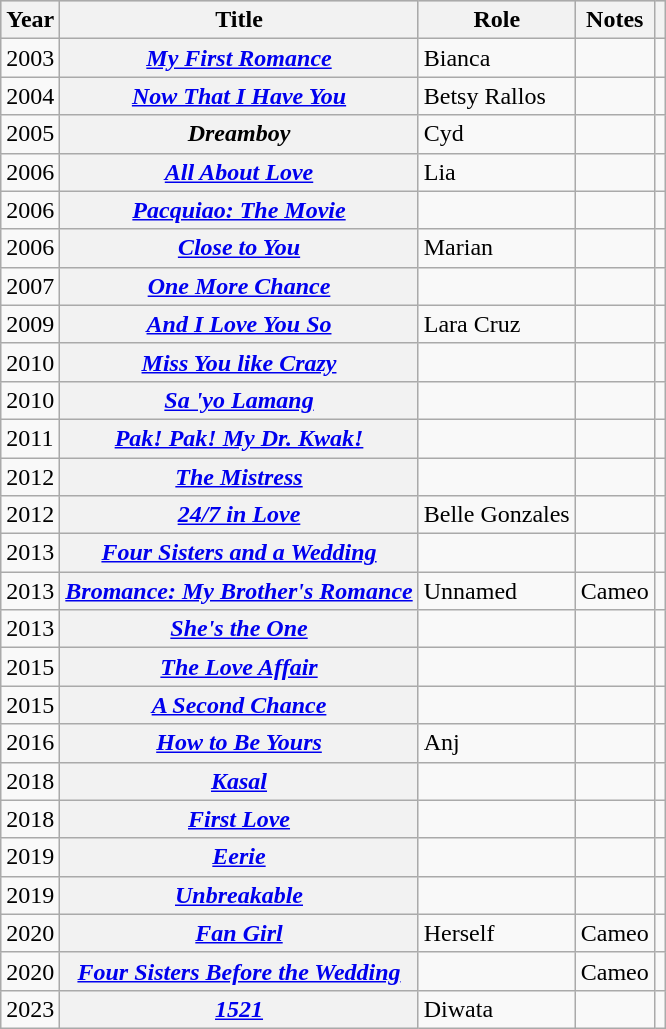<table class="wikitable sortable plainrowheaders">
<tr style="background:#ccc; text-align:center;">
<th scope="col">Year</th>
<th scope="col">Title</th>
<th scope="col">Role</th>
<th scope="col" class="unsortable">Notes</th>
<th scope="col" class="unsortable"></th>
</tr>
<tr>
<td>2003</td>
<th scope="row"><em><a href='#'>My First Romance</a></em></th>
<td>Bianca</td>
<td></td>
<td style="text-align:center;"></td>
</tr>
<tr>
<td>2004</td>
<th scope="row"><em><a href='#'>Now That I Have You</a></em></th>
<td>Betsy Rallos</td>
<td></td>
<td style="text-align:center;"></td>
</tr>
<tr>
<td>2005</td>
<th scope="row"><em>Dreamboy</em></th>
<td>Cyd</td>
<td></td>
<td style="text-align:center;"></td>
</tr>
<tr>
<td>2006</td>
<th scope="row"><em><a href='#'>All About Love</a></em></th>
<td>Lia</td>
<td></td>
<td style="text-align:center;"></td>
</tr>
<tr>
<td>2006</td>
<th scope="row"><em><a href='#'>Pacquiao: The Movie</a></em></th>
<td></td>
<td></td>
<td style="text-align:center;"></td>
</tr>
<tr>
<td>2006</td>
<th scope="row"><em><a href='#'>Close to You</a></em></th>
<td>Marian</td>
<td></td>
<td style="text-align:center;"></td>
</tr>
<tr>
<td>2007</td>
<th scope="row"><em><a href='#'>One More Chance</a></em></th>
<td></td>
<td></td>
<td style="text-align:center;"></td>
</tr>
<tr>
<td>2009</td>
<th scope="row"><em><a href='#'>And I Love You So</a></em></th>
<td>Lara Cruz</td>
<td></td>
<td style="text-align:center;"></td>
</tr>
<tr>
<td>2010</td>
<th scope="row"><em><a href='#'>Miss You like Crazy</a></em></th>
<td></td>
<td></td>
<td style="text-align:center;"></td>
</tr>
<tr>
<td>2010</td>
<th scope="row"><em><a href='#'>Sa 'yo Lamang</a></em></th>
<td></td>
<td></td>
<td style="text-align:center;"></td>
</tr>
<tr>
<td>2011</td>
<th scope="row"><em><a href='#'>Pak! Pak! My Dr. Kwak!</a></em></th>
<td></td>
<td></td>
<td style="text-align:center;"></td>
</tr>
<tr>
<td>2012</td>
<th scope="row"><em><a href='#'>The Mistress</a></em></th>
<td></td>
<td></td>
<td style="text-align:center;"></td>
</tr>
<tr>
<td>2012</td>
<th scope="row"><em><a href='#'>24/7 in Love</a></em></th>
<td>Belle Gonzales</td>
<td></td>
<td style="text-align:center;"></td>
</tr>
<tr>
<td>2013</td>
<th scope="row"><em><a href='#'>Four Sisters and a Wedding</a></em></th>
<td></td>
<td></td>
<td style="text-align:center;"></td>
</tr>
<tr>
<td>2013</td>
<th scope="row"><em><a href='#'>Bromance: My Brother's Romance</a></em></th>
<td>Unnamed</td>
<td>Cameo</td>
<td style="text-align:center;"></td>
</tr>
<tr>
<td>2013</td>
<th scope="row"><em><a href='#'>She's the One</a></em></th>
<td></td>
<td></td>
<td style="text-align:center;"></td>
</tr>
<tr>
<td>2015</td>
<th scope="row"><em><a href='#'>The Love Affair</a></em></th>
<td></td>
<td></td>
<td style="text-align:center;"></td>
</tr>
<tr>
<td>2015</td>
<th scope="row"><em><a href='#'>A Second Chance</a></em></th>
<td></td>
<td></td>
<td style="text-align:center;"></td>
</tr>
<tr>
<td>2016</td>
<th scope="row"><em><a href='#'>How to Be Yours</a></em></th>
<td>Anj</td>
<td></td>
<td style="text-align:center;"></td>
</tr>
<tr>
<td>2018</td>
<th scope="row"><em><a href='#'>Kasal</a></em></th>
<td></td>
<td></td>
<td style="text-align:center;"></td>
</tr>
<tr>
<td>2018</td>
<th scope="row"><em><a href='#'>First Love</a></em></th>
<td></td>
<td></td>
<td style="text-align:center;"></td>
</tr>
<tr>
<td>2019</td>
<th scope="row"><em><a href='#'>Eerie</a></em></th>
<td></td>
<td></td>
<td style="text-align:center;"></td>
</tr>
<tr>
<td>2019</td>
<th scope="row"><em><a href='#'>Unbreakable</a></em></th>
<td></td>
<td></td>
<td style="text-align:center;"></td>
</tr>
<tr>
<td>2020</td>
<th scope="row"><em><a href='#'>Fan Girl</a></em></th>
<td>Herself</td>
<td>Cameo</td>
<td style="text-align:center;"></td>
</tr>
<tr>
<td>2020</td>
<th scope="row"><em><a href='#'>Four Sisters Before the Wedding</a></em></th>
<td></td>
<td>Cameo</td>
<td style="text-align:center;"></td>
</tr>
<tr>
<td>2023</td>
<th scope="row"><em><a href='#'>1521</a></em></th>
<td>Diwata</td>
<td></td>
<td style="text-align:center;"></td>
</tr>
</table>
